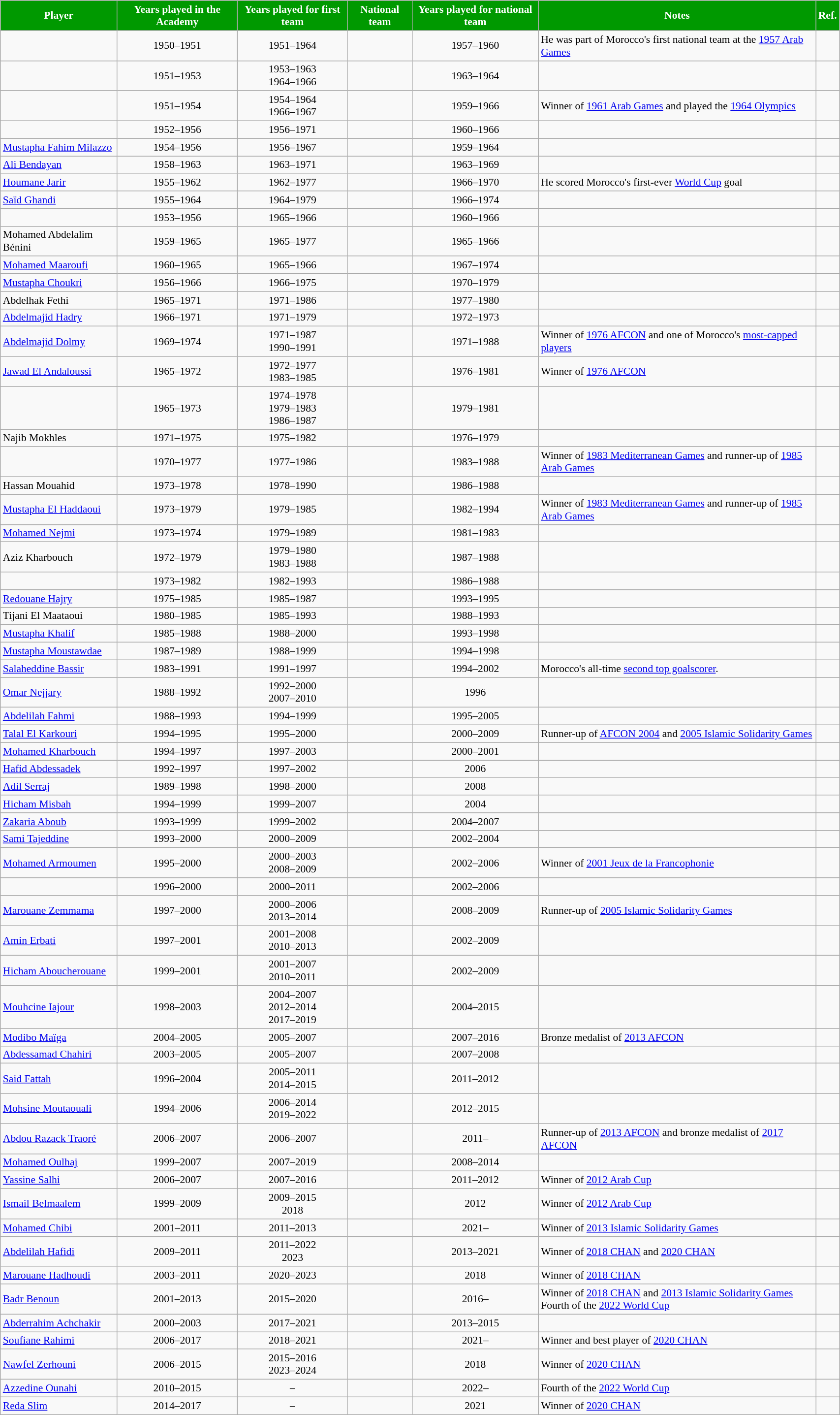<table class="wikitable plainrowheaders sortable" style="font-size:90%; width:90%">
<tr>
<th style="color:#fff; background:#009900;">Player</th>
<th style="color:#fff; background:#009900;">Years played in the Academy</th>
<th style="color:#fff; background:#009900;">Years played for first team</th>
<th style="color:#fff; background:#009900;">National team</th>
<th style="color:#fff; background:#009900;">Years played for national team</th>
<th style="color:#fff; background:#009900;">Notes</th>
<th style="color:#fff; background:#009900;">Ref.</th>
</tr>
<tr>
<td></td>
<td style="text-align:center;">1950–1951</td>
<td style="text-align:center;">1951–1964</td>
<td style="text-align:center;"></td>
<td style="text-align:center;">1957–1960</td>
<td>He was part of Morocco's first national team at the <a href='#'>1957 Arab Games</a></td>
<td></td>
</tr>
<tr>
<td></td>
<td style="text-align:center;">1951–1953</td>
<td style="text-align:center;">1953–1963<br>1964–1966</td>
<td style="text-align:center;"></td>
<td style="text-align:center;">1963–1964</td>
<td></td>
<td></td>
</tr>
<tr>
<td></td>
<td style="text-align:center;">1951–1954</td>
<td style="text-align:center;">1954–1964<br>1966–1967</td>
<td style="text-align:center;"></td>
<td style="text-align:center;">1959–1966</td>
<td>Winner of <a href='#'>1961 Arab Games</a> and played the <a href='#'>1964 Olympics</a></td>
<td></td>
</tr>
<tr>
<td></td>
<td style="text-align:center;">1952–1956</td>
<td style="text-align:center;">1956–1971</td>
<td style="text-align:center;"></td>
<td style="text-align:center;">1960–1966</td>
<td></td>
<td></td>
</tr>
<tr>
<td><a href='#'>Mustapha Fahim Milazzo</a></td>
<td style="text-align:center;">1954–1956</td>
<td style="text-align:center;">1956–1967</td>
<td style="text-align:center;"></td>
<td style="text-align:center;">1959–1964</td>
<td></td>
<td></td>
</tr>
<tr>
<td><a href='#'>Ali Bendayan</a></td>
<td style="text-align:center;">1958–1963</td>
<td style="text-align:center;">1963–1971</td>
<td style="text-align:center;"></td>
<td style="text-align:center;">1963–1969</td>
<td></td>
<td></td>
</tr>
<tr>
<td><a href='#'>Houmane Jarir</a></td>
<td style="text-align:center;">1955–1962</td>
<td style="text-align:center;">1962–1977</td>
<td style="text-align:center;"></td>
<td style="text-align:center;">1966–1970</td>
<td>He scored Morocco's first-ever <a href='#'>World Cup</a> goal</td>
<td></td>
</tr>
<tr>
<td><a href='#'>Saïd Ghandi</a></td>
<td style="text-align:center;">1955–1964</td>
<td style="text-align:center;">1964–1979</td>
<td style="text-align:center;"></td>
<td style="text-align:center;">1966–1974</td>
<td></td>
<td></td>
</tr>
<tr>
<td></td>
<td style="text-align:center;">1953–1956</td>
<td style="text-align:center;">1965–1966</td>
<td style="text-align:center;"></td>
<td style="text-align:center;">1960–1966</td>
<td></td>
<td></td>
</tr>
<tr>
<td>Mohamed Abdelalim Bénini</td>
<td style="text-align:center;">1959–1965</td>
<td style="text-align:center;">1965–1977</td>
<td style="text-align:center;"></td>
<td style="text-align:center;">1965–1966</td>
<td></td>
<td></td>
</tr>
<tr>
<td><a href='#'>Mohamed Maaroufi</a></td>
<td style="text-align:center;">1960–1965</td>
<td style="text-align:center;">1965–1966</td>
<td style="text-align:center;"></td>
<td style="text-align:center;">1967–1974</td>
<td></td>
<td></td>
</tr>
<tr>
<td><a href='#'>Mustapha Choukri</a></td>
<td style="text-align:center;">1956–1966</td>
<td style="text-align:center;">1966–1975</td>
<td style="text-align:center;"></td>
<td style="text-align:center;">1970–1979</td>
<td></td>
<td></td>
</tr>
<tr>
<td>Abdelhak Fethi</td>
<td style="text-align:center;">1965–1971</td>
<td style="text-align:center;">1971–1986</td>
<td style="text-align:center;"></td>
<td style="text-align:center;">1977–1980</td>
<td></td>
<td></td>
</tr>
<tr>
<td><a href='#'>Abdelmajid Hadry</a></td>
<td style="text-align:center;">1966–1971</td>
<td style="text-align:center;">1971–1979</td>
<td style="text-align:center;"></td>
<td style="text-align:center;">1972–1973</td>
<td></td>
<td></td>
</tr>
<tr>
<td><a href='#'>Abdelmajid Dolmy</a></td>
<td style="text-align:center;">1969–1974</td>
<td style="text-align:center;">1971–1987<br>1990–1991</td>
<td style="text-align:center;"></td>
<td style="text-align:center;">1971–1988</td>
<td>Winner of <a href='#'>1976 AFCON</a> and one of Morocco's <a href='#'>most-capped players</a></td>
<td></td>
</tr>
<tr>
<td><a href='#'>Jawad El Andaloussi</a></td>
<td style="text-align:center;">1965–1972</td>
<td style="text-align:center;">1972–1977<br>1983–1985</td>
<td style="text-align:center;"></td>
<td style="text-align:center;">1976–1981</td>
<td>Winner of <a href='#'>1976 AFCON</a></td>
<td></td>
</tr>
<tr>
<td></td>
<td style="text-align:center;">1965–1973</td>
<td style="text-align:center;">1974–1978<br>1979–1983<br>1986–1987</td>
<td style="text-align:center;"></td>
<td style="text-align:center;">1979–1981</td>
<td></td>
<td></td>
</tr>
<tr>
<td>Najib Mokhles</td>
<td style="text-align:center;">1971–1975</td>
<td style="text-align:center;">1975–1982</td>
<td style="text-align:center;"></td>
<td style="text-align:center;">1976–1979</td>
<td></td>
<td></td>
</tr>
<tr>
<td></td>
<td style="text-align:center;">1970–1977</td>
<td style="text-align:center;">1977–1986</td>
<td style="text-align:center;"></td>
<td style="text-align:center;">1983–1988</td>
<td>Winner of <a href='#'>1983 Mediterranean Games</a> and runner-up of <a href='#'>1985 Arab Games</a></td>
<td></td>
</tr>
<tr>
<td>Hassan Mouahid</td>
<td style="text-align:center;">1973–1978</td>
<td style="text-align:center;">1978–1990</td>
<td style="text-align:center;"></td>
<td style="text-align:center;">1986–1988</td>
<td></td>
<td></td>
</tr>
<tr>
<td><a href='#'>Mustapha El Haddaoui</a></td>
<td style="text-align:center;">1973–1979</td>
<td style="text-align:center;">1979–1985</td>
<td style="text-align:center;"></td>
<td style="text-align:center;">1982–1994</td>
<td>Winner of <a href='#'>1983 Mediterranean Games</a> and runner-up of <a href='#'>1985 Arab Games</a></td>
<td></td>
</tr>
<tr>
<td><a href='#'>Mohamed Nejmi</a></td>
<td style="text-align:center;">1973–1974</td>
<td style="text-align:center;">1979–1989</td>
<td style="text-align:center;"></td>
<td style="text-align:center;">1981–1983</td>
<td></td>
<td></td>
</tr>
<tr>
<td>Aziz Kharbouch</td>
<td style="text-align:center;">1972–1979</td>
<td style="text-align:center;">1979–1980<br>1983–1988</td>
<td style="text-align:center;"></td>
<td style="text-align:center;">1987–1988</td>
<td></td>
<td></td>
</tr>
<tr>
<td></td>
<td style="text-align:center;">1973–1982</td>
<td style="text-align:center;">1982–1993</td>
<td style="text-align:center;"></td>
<td style="text-align:center;">1986–1988</td>
<td></td>
<td></td>
</tr>
<tr>
<td><a href='#'>Redouane Hajry</a></td>
<td style="text-align:center;">1975–1985</td>
<td style="text-align:center;">1985–1987</td>
<td style="text-align:center;"></td>
<td style="text-align:center;">1993–1995</td>
<td></td>
<td></td>
</tr>
<tr>
<td>Tijani El Maataoui</td>
<td style="text-align:center;">1980–1985</td>
<td style="text-align:center;">1985–1993</td>
<td style="text-align:center;"></td>
<td style="text-align:center;">1988–1993</td>
<td></td>
<td></td>
</tr>
<tr>
<td><a href='#'>Mustapha Khalif</a></td>
<td style="text-align:center;">1985–1988</td>
<td style="text-align:center;">1988–2000</td>
<td style="text-align:center;"></td>
<td style="text-align:center;">1993–1998</td>
<td></td>
<td></td>
</tr>
<tr>
<td><a href='#'>Mustapha Moustawdae</a></td>
<td style="text-align:center;">1987–1989</td>
<td style="text-align:center;">1988–1999</td>
<td style="text-align:center;"></td>
<td style="text-align:center;">1994–1998</td>
<td></td>
<td></td>
</tr>
<tr>
<td><a href='#'>Salaheddine Bassir</a></td>
<td style="text-align:center;">1983–1991</td>
<td style="text-align:center;">1991–1997</td>
<td style="text-align:center;"></td>
<td style="text-align:center;">1994–2002</td>
<td>Morocco's all-time <a href='#'>second top goalscorer</a>.</td>
<td></td>
</tr>
<tr>
<td><a href='#'>Omar Nejjary</a></td>
<td style="text-align:center;">1988–1992</td>
<td style="text-align:center;">1992–2000<br>2007–2010</td>
<td style="text-align:center;"></td>
<td style="text-align:center;">1996</td>
<td></td>
<td></td>
</tr>
<tr>
<td><a href='#'>Abdelilah Fahmi</a></td>
<td style="text-align:center;">1988–1993</td>
<td style="text-align:center;">1994–1999</td>
<td style="text-align:center;"></td>
<td style="text-align:center;">1995–2005</td>
<td></td>
<td></td>
</tr>
<tr>
<td><a href='#'>Talal El Karkouri</a></td>
<td style="text-align:center;">1994–1995</td>
<td style="text-align:center;">1995–2000</td>
<td style="text-align:center;"></td>
<td style="text-align:center;">2000–2009</td>
<td>Runner-up of <a href='#'>AFCON 2004</a> and <a href='#'>2005 Islamic Solidarity Games</a></td>
<td></td>
</tr>
<tr>
<td><a href='#'>Mohamed Kharbouch</a></td>
<td style="text-align:center;">1994–1997</td>
<td style="text-align:center;">1997–2003</td>
<td style="text-align:center;"></td>
<td style="text-align:center;">2000–2001</td>
<td></td>
<td></td>
</tr>
<tr>
<td><a href='#'>Hafid Abdessadek</a></td>
<td style="text-align:center;">1992–1997</td>
<td style="text-align:center;">1997–2002</td>
<td style="text-align:center;"></td>
<td style="text-align:center;">2006</td>
<td></td>
<td></td>
</tr>
<tr>
<td><a href='#'>Adil Serraj</a></td>
<td style="text-align:center;">1989–1998</td>
<td style="text-align:center;">1998–2000</td>
<td style="text-align:center;"></td>
<td style="text-align:center;">2008</td>
<td></td>
<td></td>
</tr>
<tr>
<td><a href='#'>Hicham Misbah</a></td>
<td style="text-align:center;">1994–1999</td>
<td style="text-align:center;">1999–2007</td>
<td style="text-align:center;"></td>
<td style="text-align:center;">2004</td>
<td></td>
<td></td>
</tr>
<tr>
<td><a href='#'>Zakaria Aboub</a></td>
<td style="text-align:center;">1993–1999</td>
<td style="text-align:center;">1999–2002</td>
<td style="text-align:center;"></td>
<td style="text-align:center;">2004–2007</td>
<td></td>
<td></td>
</tr>
<tr>
<td><a href='#'>Sami Tajeddine</a></td>
<td style="text-align:center;">1993–2000</td>
<td style="text-align:center;">2000–2009</td>
<td style="text-align:center;"></td>
<td style="text-align:center;">2002–2004</td>
<td></td>
<td></td>
</tr>
<tr>
<td><a href='#'>Mohamed Armoumen</a></td>
<td style="text-align:center;">1995–2000</td>
<td style="text-align:center;">2000–2003<br>2008–2009</td>
<td style="text-align:center;"></td>
<td style="text-align:center;">2002–2006</td>
<td>Winner of <a href='#'>2001 Jeux de la Francophonie</a></td>
<td></td>
</tr>
<tr>
<td></td>
<td style="text-align:center;">1996–2000</td>
<td style="text-align:center;">2000–2011</td>
<td style="text-align:center;"></td>
<td style="text-align:center;">2002–2006</td>
<td></td>
<td></td>
</tr>
<tr>
<td><a href='#'>Marouane Zemmama</a></td>
<td style="text-align:center;">1997–2000</td>
<td style="text-align:center;">2000–2006<br>2013–2014</td>
<td style="text-align:center;"></td>
<td style="text-align:center;">2008–2009</td>
<td>Runner-up of <a href='#'>2005 Islamic Solidarity Games</a></td>
<td></td>
</tr>
<tr>
<td><a href='#'>Amin Erbati</a></td>
<td style="text-align:center;">1997–2001</td>
<td style="text-align:center;">2001–2008<br>2010–2013</td>
<td style="text-align:center;"></td>
<td style="text-align:center;">2002–2009</td>
<td></td>
<td></td>
</tr>
<tr>
<td><a href='#'>Hicham Aboucherouane</a></td>
<td style="text-align:center;">1999–2001</td>
<td style="text-align:center;">2001–2007<br>2010–2011</td>
<td style="text-align:center;"></td>
<td style="text-align:center;">2002–2009</td>
<td></td>
<td></td>
</tr>
<tr>
<td><a href='#'>Mouhcine Iajour</a></td>
<td style="text-align:center;">1998–2003</td>
<td style="text-align:center;">2004–2007<br>2012–2014<br>2017–2019</td>
<td style="text-align:center;"></td>
<td style="text-align:center;">2004–2015</td>
<td></td>
<td></td>
</tr>
<tr>
<td><a href='#'>Modibo Maïga</a></td>
<td style="text-align:center;">2004–2005</td>
<td style="text-align:center;">2005–2007</td>
<td style="text-align:center;"></td>
<td style="text-align:center;">2007–2016</td>
<td>Bronze medalist of <a href='#'>2013 AFCON</a></td>
<td></td>
</tr>
<tr>
<td><a href='#'>Abdessamad Chahiri</a></td>
<td style="text-align:center;">2003–2005</td>
<td style="text-align:center;">2005–2007</td>
<td style="text-align:center;"></td>
<td style="text-align:center;">2007–2008</td>
<td></td>
<td></td>
</tr>
<tr>
<td><a href='#'>Said Fattah</a></td>
<td style="text-align:center;">1996–2004</td>
<td style="text-align:center;">2005–2011<br>2014–2015</td>
<td style="text-align:center;"></td>
<td style="text-align:center;">2011–2012</td>
<td></td>
<td></td>
</tr>
<tr>
<td><a href='#'>Mohsine Moutaouali</a></td>
<td style="text-align:center;">1994–2006</td>
<td style="text-align:center;">2006–2014<br>2019–2022</td>
<td style="text-align:center;"></td>
<td style="text-align:center;">2012–2015</td>
<td></td>
<td></td>
</tr>
<tr>
<td><a href='#'>Abdou Razack Traoré</a></td>
<td style="text-align:center;">2006–2007</td>
<td style="text-align:center;">2006–2007</td>
<td style="text-align:center;"></td>
<td style="text-align:center;">2011–</td>
<td>Runner-up of <a href='#'>2013 AFCON</a> and bronze medalist of <a href='#'>2017 AFCON</a></td>
<td></td>
</tr>
<tr>
<td><a href='#'>Mohamed Oulhaj</a></td>
<td style="text-align:center;">1999–2007</td>
<td style="text-align:center;">2007–2019</td>
<td style="text-align:center;"></td>
<td style="text-align:center;">2008–2014</td>
<td></td>
<td></td>
</tr>
<tr>
<td><a href='#'>Yassine Salhi</a></td>
<td style="text-align:center;">2006–2007</td>
<td style="text-align:center;">2007–2016</td>
<td style="text-align:center;"></td>
<td style="text-align:center;">2011–2012</td>
<td>Winner of <a href='#'>2012 Arab Cup</a></td>
<td></td>
</tr>
<tr>
<td><a href='#'>Ismail Belmaalem</a></td>
<td style="text-align:center;">1999–2009</td>
<td style="text-align:center;">2009–2015<br>2018</td>
<td style="text-align:center;"></td>
<td style="text-align:center;">2012</td>
<td>Winner of <a href='#'>2012 Arab Cup</a></td>
<td></td>
</tr>
<tr>
<td><a href='#'>Mohamed Chibi</a></td>
<td style="text-align:center;">2001–2011</td>
<td style="text-align:center;">2011–2013</td>
<td style="text-align:center;"></td>
<td style="text-align:center;">2021–</td>
<td>Winner of <a href='#'>2013 Islamic Solidarity Games</a></td>
<td></td>
</tr>
<tr>
<td><a href='#'>Abdelilah Hafidi</a></td>
<td style="text-align:center;">2009–2011</td>
<td style="text-align:center;">2011–2022<br>2023</td>
<td style="text-align:center;"></td>
<td style="text-align:center;">2013–2021</td>
<td>Winner of <a href='#'>2018 CHAN</a> and <a href='#'>2020 CHAN</a></td>
<td></td>
</tr>
<tr>
<td><a href='#'>Marouane Hadhoudi</a></td>
<td style="text-align:center;">2003–2011</td>
<td style="text-align:center;">2020–2023</td>
<td style="text-align:center;"></td>
<td style="text-align:center;">2018</td>
<td>Winner of <a href='#'>2018 CHAN</a></td>
<td></td>
</tr>
<tr>
<td><a href='#'>Badr Benoun</a></td>
<td style="text-align:center;">2001–2013</td>
<td style="text-align:center;">2015–2020</td>
<td style="text-align:center;"></td>
<td style="text-align:center;">2016–</td>
<td>Winner of <a href='#'>2018 CHAN</a> and <a href='#'>2013 Islamic Solidarity Games</a><br>Fourth of the <a href='#'>2022 World Cup</a></td>
<td></td>
</tr>
<tr>
<td><a href='#'>Abderrahim Achchakir</a></td>
<td style="text-align:center;">2000–2003</td>
<td style="text-align:center;">2017–2021</td>
<td style="text-align:center;"></td>
<td style="text-align:center;">2013–2015</td>
<td></td>
<td></td>
</tr>
<tr>
<td><a href='#'>Soufiane Rahimi</a></td>
<td style="text-align:center;">2006–2017</td>
<td style="text-align:center;">2018–2021</td>
<td style="text-align:center;"></td>
<td style="text-align:center;">2021–</td>
<td>Winner and best player of <a href='#'>2020 CHAN</a></td>
<td></td>
</tr>
<tr>
<td><a href='#'>Nawfel Zerhouni</a></td>
<td style="text-align:center;">2006–2015</td>
<td style="text-align:center;">2015–2016<br>2023–2024</td>
<td style="text-align:center;"></td>
<td style="text-align:center;">2018</td>
<td>Winner of <a href='#'>2020 CHAN</a></td>
<td></td>
</tr>
<tr>
<td><a href='#'>Azzedine Ounahi</a></td>
<td style="text-align:center;">2010–2015</td>
<td style="text-align:center;">–</td>
<td style="text-align:center;"></td>
<td style="text-align:center;">2022–</td>
<td>Fourth of the <a href='#'>2022 World Cup</a></td>
<td></td>
</tr>
<tr>
<td><a href='#'>Reda Slim</a></td>
<td style="text-align:center;">2014–2017</td>
<td style="text-align:center;">–</td>
<td style="text-align:center;"></td>
<td style="text-align:center;">2021</td>
<td>Winner of <a href='#'>2020 CHAN</a></td>
<td></td>
</tr>
</table>
